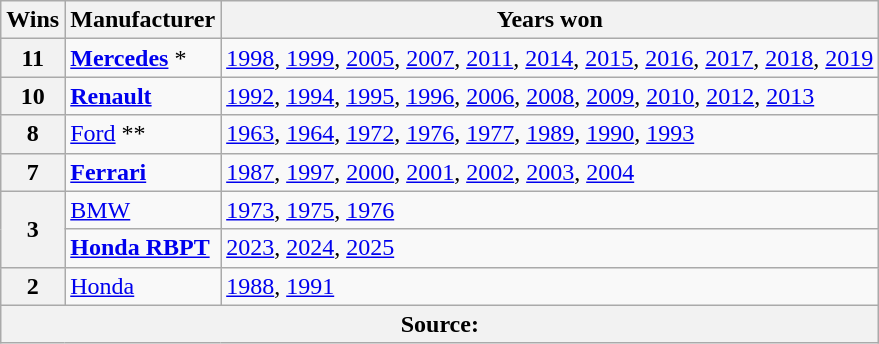<table class="wikitable">
<tr>
<th>Wins</th>
<th>Manufacturer</th>
<th>Years won</th>
</tr>
<tr>
<th>11</th>
<td> <strong><a href='#'>Mercedes</a></strong> *</td>
<td><a href='#'>1998</a>, <a href='#'>1999</a>, <a href='#'>2005</a>, <a href='#'>2007</a>, <a href='#'>2011</a>, <a href='#'>2014</a>, <a href='#'>2015</a>, <a href='#'>2016</a>, <a href='#'>2017</a>, <a href='#'>2018</a>, <a href='#'>2019</a></td>
</tr>
<tr>
<th>10</th>
<td> <strong><a href='#'>Renault</a></strong></td>
<td><a href='#'>1992</a>, <a href='#'>1994</a>, <a href='#'>1995</a>, <a href='#'>1996</a>, <a href='#'>2006</a>, <a href='#'>2008</a>, <a href='#'>2009</a>, <a href='#'>2010</a>, <a href='#'>2012</a>, <a href='#'>2013</a></td>
</tr>
<tr>
<th>8</th>
<td> <a href='#'>Ford</a> **</td>
<td><span><a href='#'>1963</a>, <a href='#'>1964</a>, <a href='#'>1972</a></span>, <a href='#'>1976</a>, <a href='#'>1977</a>, <a href='#'>1989</a>, <a href='#'>1990</a>, <a href='#'>1993</a></td>
</tr>
<tr>
<th>7</th>
<td> <strong><a href='#'>Ferrari</a></strong></td>
<td><a href='#'>1987</a>, <a href='#'>1997</a>, <a href='#'>2000</a>, <a href='#'>2001</a>, <a href='#'>2002</a>, <a href='#'>2003</a>, <a href='#'>2004</a></td>
</tr>
<tr>
<th rowspan="2">3</th>
<td> <a href='#'>BMW</a></td>
<td><span><a href='#'>1973</a>, <a href='#'>1975</a>, <a href='#'>1976</a></span></td>
</tr>
<tr>
<td> <strong><a href='#'>Honda RBPT</a></strong></td>
<td><a href='#'>2023</a>, <a href='#'>2024</a>, <a href='#'>2025</a></td>
</tr>
<tr>
<th>2</th>
<td> <a href='#'>Honda</a></td>
<td><a href='#'>1988</a>, <a href='#'>1991</a></td>
</tr>
<tr>
<th colspan=3>Source:</th>
</tr>
</table>
